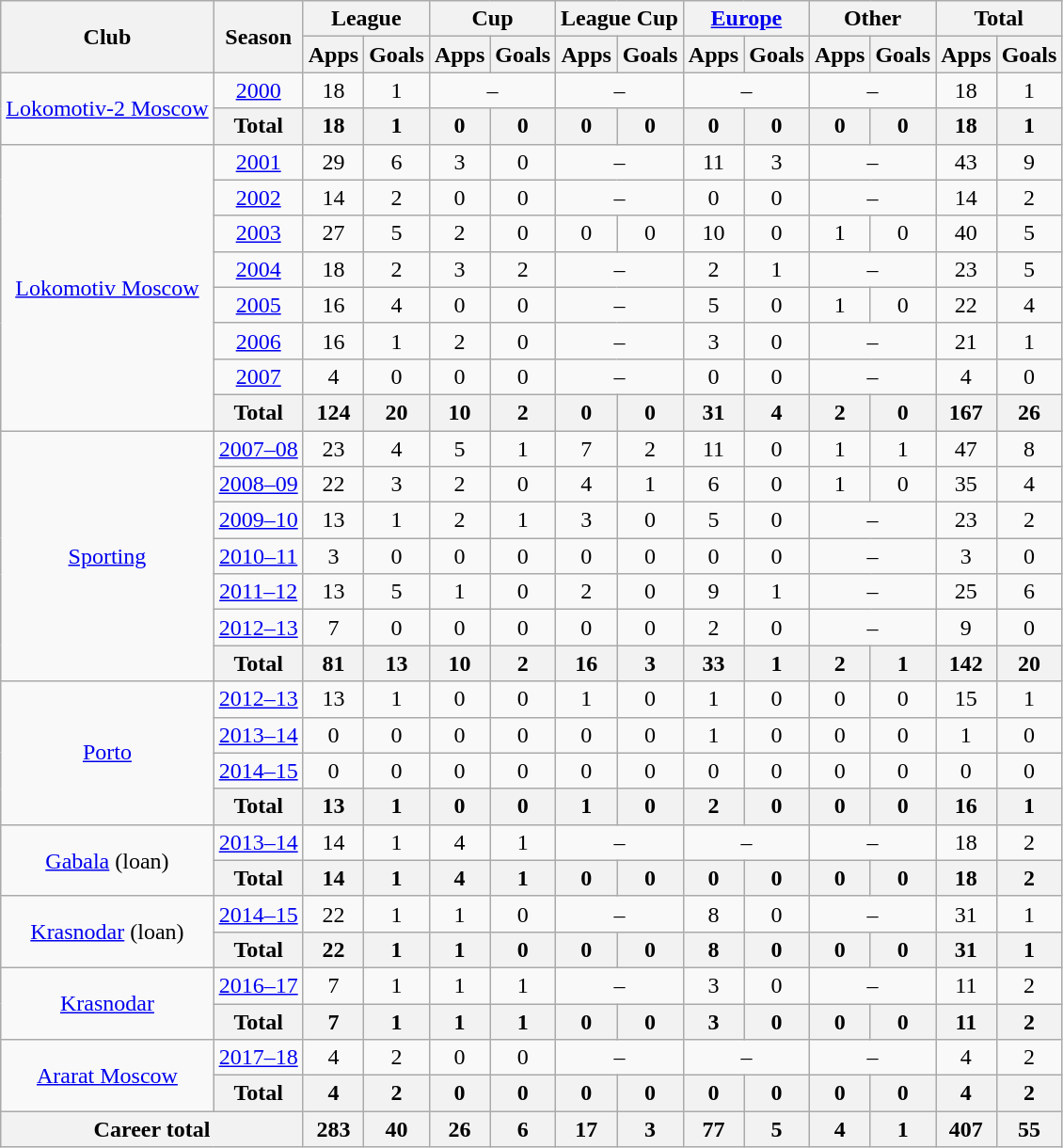<table class="wikitable" style="text-align: center">
<tr>
<th rowspan="2">Club</th>
<th rowspan="2">Season</th>
<th colspan="2">League</th>
<th colspan="2">Cup</th>
<th colspan="2">League Cup</th>
<th colspan="2"><a href='#'>Europe</a></th>
<th colspan="2">Other</th>
<th colspan="2">Total</th>
</tr>
<tr>
<th>Apps</th>
<th>Goals</th>
<th>Apps</th>
<th>Goals</th>
<th>Apps</th>
<th>Goals</th>
<th>Apps</th>
<th>Goals</th>
<th>Apps</th>
<th>Goals</th>
<th>Apps</th>
<th>Goals</th>
</tr>
<tr>
<td rowspan="2"><a href='#'>Lokomotiv-2 Moscow</a></td>
<td><a href='#'>2000</a></td>
<td>18</td>
<td>1</td>
<td colspan="2">–</td>
<td colspan="2">–</td>
<td colspan="2">–</td>
<td colspan="2">–</td>
<td>18</td>
<td>1</td>
</tr>
<tr>
<th>Total</th>
<th>18</th>
<th>1</th>
<th>0</th>
<th>0</th>
<th>0</th>
<th>0</th>
<th>0</th>
<th>0</th>
<th>0</th>
<th>0</th>
<th>18</th>
<th>1</th>
</tr>
<tr>
<td rowspan="8"><a href='#'>Lokomotiv Moscow</a></td>
<td><a href='#'>2001</a></td>
<td>29</td>
<td>6</td>
<td>3</td>
<td>0</td>
<td colspan="2">–</td>
<td>11</td>
<td>3</td>
<td colspan="2">–</td>
<td>43</td>
<td>9</td>
</tr>
<tr>
<td><a href='#'>2002</a></td>
<td>14</td>
<td>2</td>
<td>0</td>
<td>0</td>
<td colspan="2">–</td>
<td>0</td>
<td>0</td>
<td colspan="2">–</td>
<td>14</td>
<td>2</td>
</tr>
<tr>
<td><a href='#'>2003</a></td>
<td>27</td>
<td>5</td>
<td>2</td>
<td>0</td>
<td>0</td>
<td>0</td>
<td>10</td>
<td>0</td>
<td>1</td>
<td>0</td>
<td>40</td>
<td>5</td>
</tr>
<tr>
<td><a href='#'>2004</a></td>
<td>18</td>
<td>2</td>
<td>3</td>
<td>2</td>
<td colspan="2">–</td>
<td>2</td>
<td>1</td>
<td colspan="2">–</td>
<td>23</td>
<td>5</td>
</tr>
<tr>
<td><a href='#'>2005</a></td>
<td>16</td>
<td>4</td>
<td>0</td>
<td>0</td>
<td colspan="2">–</td>
<td>5</td>
<td>0</td>
<td>1</td>
<td>0</td>
<td>22</td>
<td>4</td>
</tr>
<tr>
<td><a href='#'>2006</a></td>
<td>16</td>
<td>1</td>
<td>2</td>
<td>0</td>
<td colspan="2">–</td>
<td>3</td>
<td>0</td>
<td colspan="2">–</td>
<td>21</td>
<td>1</td>
</tr>
<tr>
<td><a href='#'>2007</a></td>
<td>4</td>
<td>0</td>
<td>0</td>
<td>0</td>
<td colspan="2">–</td>
<td>0</td>
<td>0</td>
<td colspan="2">–</td>
<td>4</td>
<td>0</td>
</tr>
<tr>
<th>Total</th>
<th>124</th>
<th>20</th>
<th>10</th>
<th>2</th>
<th>0</th>
<th>0</th>
<th>31</th>
<th>4</th>
<th>2</th>
<th>0</th>
<th>167</th>
<th>26</th>
</tr>
<tr>
<td rowspan="7"><a href='#'>Sporting</a></td>
<td><a href='#'>2007–08</a></td>
<td>23</td>
<td>4</td>
<td>5</td>
<td>1</td>
<td>7</td>
<td>2</td>
<td>11</td>
<td>0</td>
<td>1</td>
<td>1</td>
<td>47</td>
<td>8</td>
</tr>
<tr>
<td><a href='#'>2008–09</a></td>
<td>22</td>
<td>3</td>
<td>2</td>
<td>0</td>
<td>4</td>
<td>1</td>
<td>6</td>
<td>0</td>
<td>1</td>
<td>0</td>
<td>35</td>
<td>4</td>
</tr>
<tr>
<td><a href='#'>2009–10</a></td>
<td>13</td>
<td>1</td>
<td>2</td>
<td>1</td>
<td>3</td>
<td>0</td>
<td>5</td>
<td>0</td>
<td colspan="2">–</td>
<td>23</td>
<td>2</td>
</tr>
<tr>
<td><a href='#'>2010–11</a></td>
<td>3</td>
<td>0</td>
<td>0</td>
<td>0</td>
<td>0</td>
<td>0</td>
<td>0</td>
<td>0</td>
<td colspan="2">–</td>
<td>3</td>
<td>0</td>
</tr>
<tr>
<td><a href='#'>2011–12</a></td>
<td>13</td>
<td>5</td>
<td>1</td>
<td>0</td>
<td>2</td>
<td>0</td>
<td>9</td>
<td>1</td>
<td colspan="2">–</td>
<td>25</td>
<td>6</td>
</tr>
<tr>
<td><a href='#'>2012–13</a></td>
<td>7</td>
<td>0</td>
<td>0</td>
<td>0</td>
<td>0</td>
<td>0</td>
<td>2</td>
<td>0</td>
<td colspan="2">–</td>
<td>9</td>
<td>0</td>
</tr>
<tr>
<th>Total</th>
<th>81</th>
<th>13</th>
<th>10</th>
<th>2</th>
<th>16</th>
<th>3</th>
<th>33</th>
<th>1</th>
<th>2</th>
<th>1</th>
<th>142</th>
<th>20</th>
</tr>
<tr>
<td rowspan="4"><a href='#'>Porto</a></td>
<td><a href='#'>2012–13</a></td>
<td>13</td>
<td>1</td>
<td>0</td>
<td>0</td>
<td>1</td>
<td>0</td>
<td>1</td>
<td>0</td>
<td>0</td>
<td>0</td>
<td>15</td>
<td>1</td>
</tr>
<tr>
<td><a href='#'>2013–14</a></td>
<td>0</td>
<td>0</td>
<td>0</td>
<td>0</td>
<td>0</td>
<td>0</td>
<td>1</td>
<td>0</td>
<td>0</td>
<td>0</td>
<td>1</td>
<td>0</td>
</tr>
<tr>
<td><a href='#'>2014–15</a></td>
<td>0</td>
<td>0</td>
<td>0</td>
<td>0</td>
<td>0</td>
<td>0</td>
<td>0</td>
<td>0</td>
<td>0</td>
<td>0</td>
<td>0</td>
<td>0</td>
</tr>
<tr>
<th>Total</th>
<th>13</th>
<th>1</th>
<th>0</th>
<th>0</th>
<th>1</th>
<th>0</th>
<th>2</th>
<th>0</th>
<th>0</th>
<th>0</th>
<th>16</th>
<th>1</th>
</tr>
<tr>
<td rowspan="2"><a href='#'>Gabala</a> (loan)</td>
<td><a href='#'>2013–14</a></td>
<td>14</td>
<td>1</td>
<td>4</td>
<td>1</td>
<td colspan="2">–</td>
<td colspan="2">–</td>
<td colspan="2">–</td>
<td>18</td>
<td>2</td>
</tr>
<tr>
<th>Total</th>
<th>14</th>
<th>1</th>
<th>4</th>
<th>1</th>
<th>0</th>
<th>0</th>
<th>0</th>
<th>0</th>
<th>0</th>
<th>0</th>
<th>18</th>
<th>2</th>
</tr>
<tr>
<td rowspan="2"><a href='#'>Krasnodar</a> (loan)</td>
<td><a href='#'>2014–15</a></td>
<td>22</td>
<td>1</td>
<td>1</td>
<td>0</td>
<td colspan="2">–</td>
<td>8</td>
<td>0</td>
<td colspan="2">–</td>
<td>31</td>
<td>1</td>
</tr>
<tr>
<th>Total</th>
<th>22</th>
<th>1</th>
<th>1</th>
<th>0</th>
<th>0</th>
<th>0</th>
<th>8</th>
<th>0</th>
<th>0</th>
<th>0</th>
<th>31</th>
<th>1</th>
</tr>
<tr>
<td rowspan="2"><a href='#'>Krasnodar</a></td>
<td><a href='#'>2016–17</a></td>
<td>7</td>
<td>1</td>
<td>1</td>
<td>1</td>
<td colspan="2">–</td>
<td>3</td>
<td>0</td>
<td colspan="2">–</td>
<td>11</td>
<td>2</td>
</tr>
<tr>
<th>Total</th>
<th>7</th>
<th>1</th>
<th>1</th>
<th>1</th>
<th>0</th>
<th>0</th>
<th>3</th>
<th>0</th>
<th>0</th>
<th>0</th>
<th>11</th>
<th>2</th>
</tr>
<tr>
<td rowspan="2"><a href='#'>Ararat Moscow</a></td>
<td><a href='#'>2017–18</a></td>
<td>4</td>
<td>2</td>
<td>0</td>
<td>0</td>
<td colspan="2">–</td>
<td colspan="2">–</td>
<td colspan="2">–</td>
<td>4</td>
<td>2</td>
</tr>
<tr>
<th>Total</th>
<th>4</th>
<th>2</th>
<th>0</th>
<th>0</th>
<th>0</th>
<th>0</th>
<th>0</th>
<th>0</th>
<th>0</th>
<th>0</th>
<th>4</th>
<th>2</th>
</tr>
<tr>
<th colspan="2">Career total</th>
<th>283</th>
<th>40</th>
<th>26</th>
<th>6</th>
<th>17</th>
<th>3</th>
<th>77</th>
<th>5</th>
<th>4</th>
<th>1</th>
<th>407</th>
<th>55</th>
</tr>
</table>
